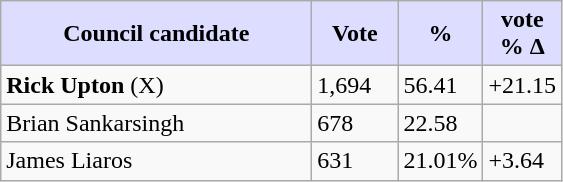<table class="wikitable">
<tr>
<th style="background:#ddf; width:200px;">Council candidate</th>
<th style="background:#ddf; width:50px;">Vote</th>
<th style="background:#ddf; width:30px;">%</th>
<th style="background:#ddf; width:30px;">vote % Δ</th>
</tr>
<tr>
<td><strong>Rick Upton</strong> (X)</td>
<td>1,694</td>
<td>56.41</td>
<td>+21.15</td>
</tr>
<tr>
<td>Brian Sankarsingh</td>
<td>678</td>
<td>22.58</td>
<td></td>
</tr>
<tr>
<td>James Liaros</td>
<td>631</td>
<td>21.01%</td>
<td>+3.64</td>
</tr>
</table>
